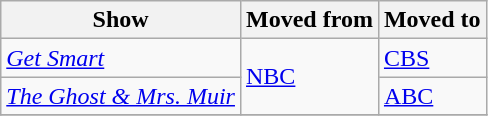<table class="wikitable sortable">
<tr>
<th>Show</th>
<th>Moved from</th>
<th>Moved to</th>
</tr>
<tr>
<td><em><a href='#'>Get Smart</a></em></td>
<td rowspan="2"><a href='#'>NBC</a></td>
<td><a href='#'>CBS</a></td>
</tr>
<tr>
<td><em><a href='#'>The Ghost & Mrs. Muir</a></em></td>
<td><a href='#'>ABC</a></td>
</tr>
<tr>
</tr>
</table>
